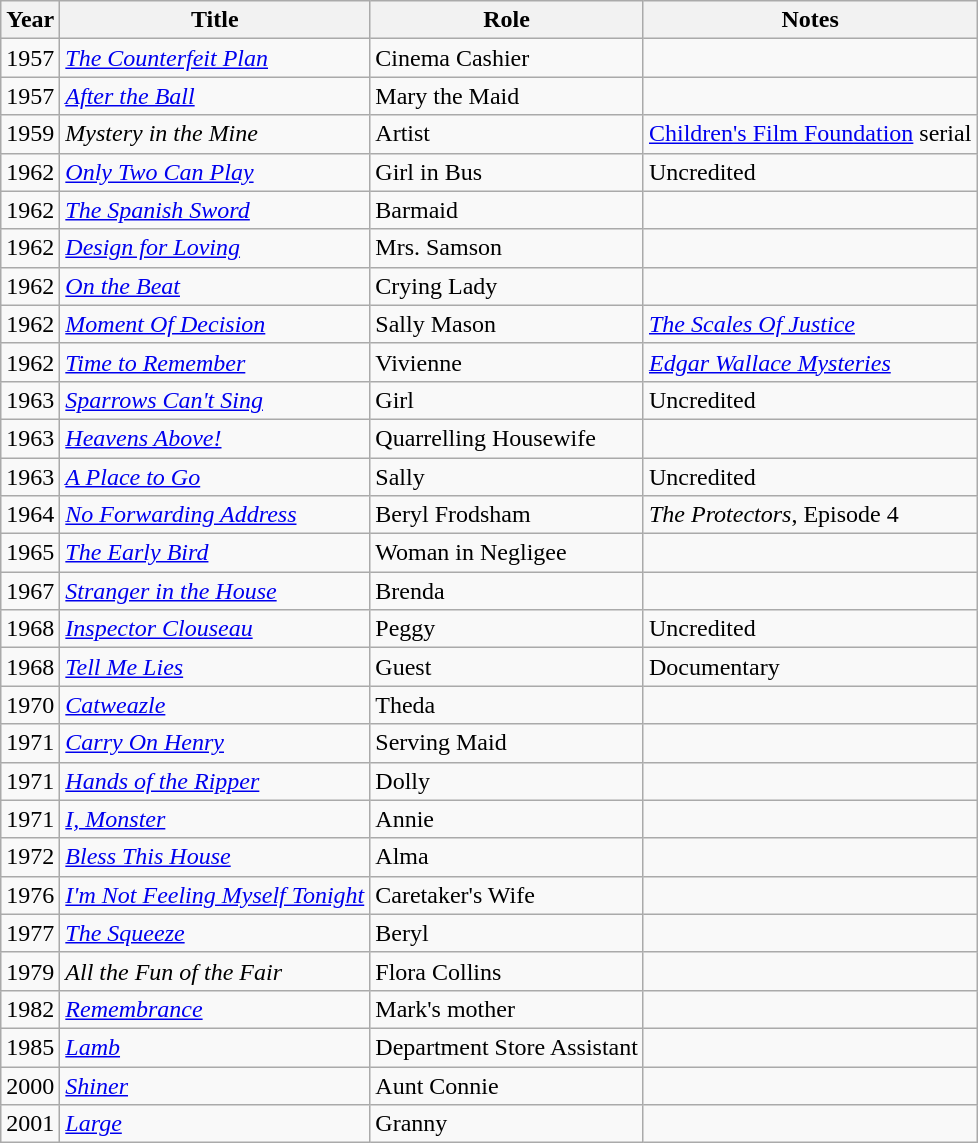<table class="wikitable">
<tr>
<th>Year</th>
<th>Title</th>
<th>Role</th>
<th>Notes</th>
</tr>
<tr>
<td>1957</td>
<td><em><a href='#'>The Counterfeit Plan</a></em></td>
<td>Cinema Cashier</td>
<td></td>
</tr>
<tr>
<td>1957</td>
<td><em><a href='#'>After the Ball</a></em></td>
<td>Mary the Maid</td>
<td></td>
</tr>
<tr>
<td>1959</td>
<td><em>Mystery in the Mine</em></td>
<td>Artist</td>
<td><a href='#'>Children's Film Foundation</a> serial</td>
</tr>
<tr>
<td>1962</td>
<td><em><a href='#'>Only Two Can Play</a></em></td>
<td>Girl in Bus</td>
<td>Uncredited</td>
</tr>
<tr>
<td>1962</td>
<td><em><a href='#'>The Spanish Sword</a></em></td>
<td>Barmaid</td>
<td></td>
</tr>
<tr>
<td>1962</td>
<td><em><a href='#'>Design for Loving</a></em></td>
<td>Mrs. Samson</td>
<td></td>
</tr>
<tr>
<td>1962</td>
<td><em><a href='#'>On the Beat</a></em></td>
<td>Crying Lady</td>
<td></td>
</tr>
<tr>
<td>1962</td>
<td><em><a href='#'>Moment Of Decision</a></em></td>
<td>Sally Mason</td>
<td><em><a href='#'>The Scales Of Justice</a></em></td>
</tr>
<tr>
<td>1962</td>
<td><em><a href='#'>Time to Remember</a></em></td>
<td>Vivienne</td>
<td><em><a href='#'>Edgar Wallace Mysteries</a></em></td>
</tr>
<tr>
<td>1963</td>
<td><em><a href='#'>Sparrows Can't Sing</a></em></td>
<td>Girl</td>
<td>Uncredited</td>
</tr>
<tr>
<td>1963</td>
<td><em><a href='#'>Heavens Above!</a></em></td>
<td>Quarrelling Housewife</td>
<td></td>
</tr>
<tr>
<td>1963</td>
<td><em><a href='#'>A Place to Go</a></em></td>
<td>Sally</td>
<td>Uncredited</td>
</tr>
<tr>
<td>1964</td>
<td><em><a href='#'>No Forwarding Address</a></em></td>
<td>Beryl Frodsham</td>
<td><em>The Protectors</em>, Episode 4</td>
</tr>
<tr>
<td>1965</td>
<td><em><a href='#'>The Early Bird</a></em></td>
<td>Woman in Negligee</td>
<td></td>
</tr>
<tr>
<td>1967</td>
<td><em><a href='#'>Stranger in the House</a></em></td>
<td>Brenda</td>
<td></td>
</tr>
<tr>
<td>1968</td>
<td><em><a href='#'>Inspector Clouseau</a></em></td>
<td>Peggy</td>
<td>Uncredited</td>
</tr>
<tr>
<td>1968</td>
<td><em><a href='#'>Tell Me Lies</a></em></td>
<td>Guest</td>
<td>Documentary</td>
</tr>
<tr>
<td>1970</td>
<td><em><a href='#'>Catweazle</a></em></td>
<td>Theda</td>
<td></td>
</tr>
<tr>
<td>1971</td>
<td><em><a href='#'>Carry On Henry</a></em></td>
<td>Serving Maid</td>
<td></td>
</tr>
<tr>
<td>1971</td>
<td><em><a href='#'>Hands of the Ripper</a></em></td>
<td>Dolly</td>
<td></td>
</tr>
<tr>
<td>1971</td>
<td><em><a href='#'>I, Monster</a></em></td>
<td>Annie</td>
<td></td>
</tr>
<tr>
<td>1972</td>
<td><em><a href='#'>Bless This House</a></em></td>
<td>Alma</td>
<td></td>
</tr>
<tr>
<td>1976</td>
<td><em><a href='#'>I'm Not Feeling Myself Tonight</a></em></td>
<td>Caretaker's Wife</td>
<td></td>
</tr>
<tr>
<td>1977</td>
<td><em><a href='#'>The Squeeze</a></em></td>
<td>Beryl</td>
<td></td>
</tr>
<tr>
<td>1979</td>
<td><em>All the Fun of the Fair</em></td>
<td>Flora Collins</td>
<td></td>
</tr>
<tr>
<td>1982</td>
<td><em><a href='#'>Remembrance</a></em></td>
<td>Mark's mother</td>
<td></td>
</tr>
<tr>
<td>1985</td>
<td><em><a href='#'>Lamb</a></em></td>
<td>Department Store Assistant</td>
<td></td>
</tr>
<tr>
<td>2000</td>
<td><em><a href='#'>Shiner</a></em></td>
<td>Aunt Connie</td>
<td></td>
</tr>
<tr>
<td>2001</td>
<td><em><a href='#'>Large</a></em></td>
<td>Granny</td>
<td></td>
</tr>
</table>
